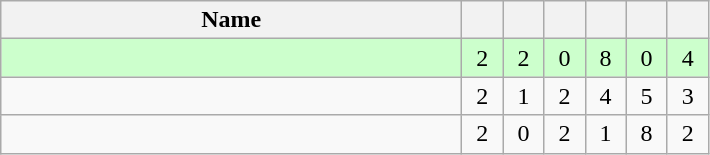<table class=wikitable style="text-align:center">
<tr>
<th width=300>Name</th>
<th width=20></th>
<th width=20></th>
<th width=20></th>
<th width=20></th>
<th width=20></th>
<th width=20></th>
</tr>
<tr style="background-color:#ccffcc;">
<td style="text-align:left;"></td>
<td>2</td>
<td>2</td>
<td>0</td>
<td>8</td>
<td>0</td>
<td>4</td>
</tr>
<tr>
<td style="text-align:left;"></td>
<td>2</td>
<td>1</td>
<td>2</td>
<td>4</td>
<td>5</td>
<td>3</td>
</tr>
<tr>
<td style="text-align:left;"></td>
<td>2</td>
<td>0</td>
<td>2</td>
<td>1</td>
<td>8</td>
<td>2</td>
</tr>
</table>
